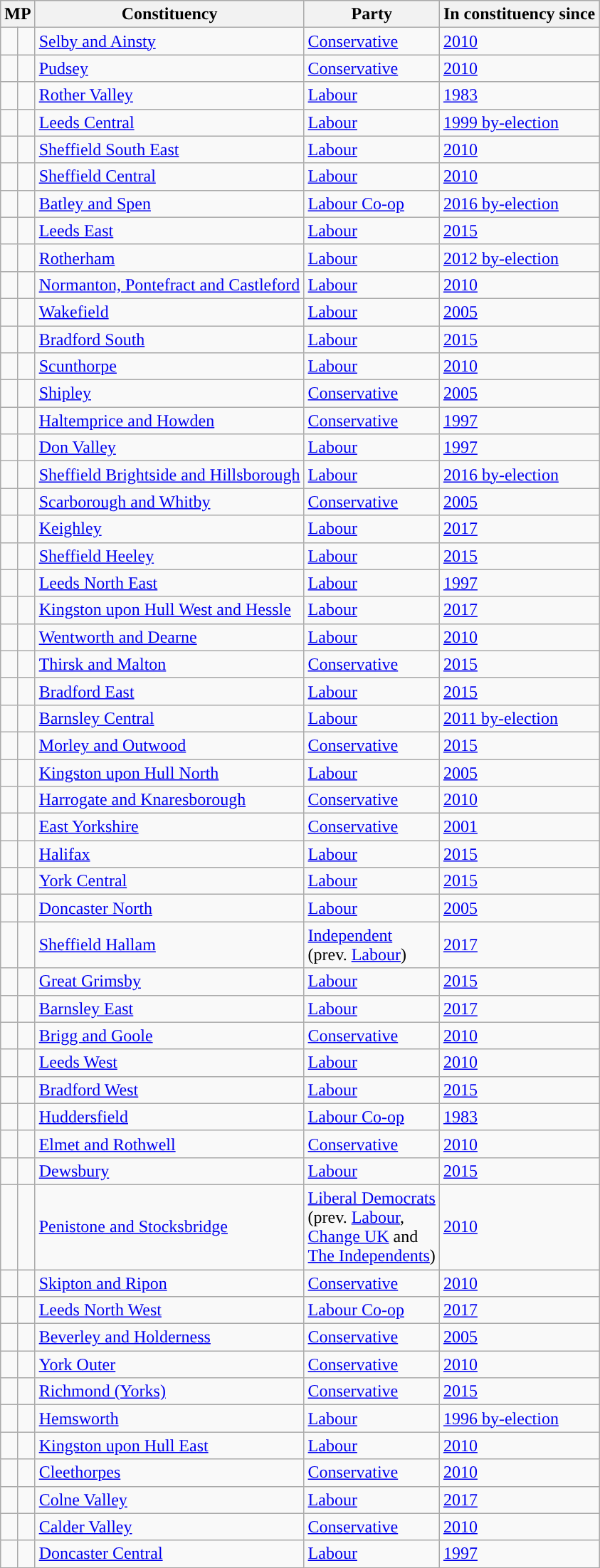<table class="wikitable sortable">
<tr>
<th colspan=2>MP</th>
<th>Constituency</th>
<th>Party</th>
<th>In constituency since</th>
</tr>
<tr>
<td style="background-color: "></td>
<td></td>
<td><a href='#'>Selby and Ainsty</a></td>
<td><a href='#'>Conservative</a></td>
<td><a href='#'>2010</a></td>
</tr>
<tr>
<td style="background-color: "></td>
<td></td>
<td><a href='#'>Pudsey</a></td>
<td><a href='#'>Conservative</a></td>
<td><a href='#'>2010</a></td>
</tr>
<tr>
<td style="background-color: "></td>
<td></td>
<td><a href='#'>Rother Valley</a></td>
<td><a href='#'>Labour</a></td>
<td><a href='#'>1983</a></td>
</tr>
<tr>
<td style="background-color: "></td>
<td></td>
<td><a href='#'>Leeds Central</a></td>
<td><a href='#'>Labour</a></td>
<td><a href='#'>1999 by-election</a></td>
</tr>
<tr>
<td style="background-color: "></td>
<td></td>
<td><a href='#'>Sheffield South East</a></td>
<td><a href='#'>Labour</a></td>
<td><a href='#'>2010</a></td>
</tr>
<tr>
<td style="background-color: "></td>
<td></td>
<td><a href='#'>Sheffield Central</a></td>
<td><a href='#'>Labour</a></td>
<td><a href='#'>2010</a></td>
</tr>
<tr>
<td style="background-color: "></td>
<td></td>
<td><a href='#'>Batley and Spen</a></td>
<td><a href='#'>Labour Co-op</a></td>
<td><a href='#'>2016 by-election</a></td>
</tr>
<tr>
<td style="background-color: "></td>
<td></td>
<td><a href='#'>Leeds East</a></td>
<td><a href='#'>Labour</a></td>
<td><a href='#'>2015</a></td>
</tr>
<tr>
<td style="background-color: "></td>
<td></td>
<td><a href='#'>Rotherham</a></td>
<td><a href='#'>Labour</a></td>
<td><a href='#'>2012 by-election</a></td>
</tr>
<tr>
<td style="background-color: "></td>
<td></td>
<td><a href='#'>Normanton, Pontefract and Castleford</a></td>
<td><a href='#'>Labour</a></td>
<td><a href='#'>2010</a></td>
</tr>
<tr>
<td style="background-color: "></td>
<td></td>
<td><a href='#'>Wakefield</a></td>
<td><a href='#'>Labour</a></td>
<td><a href='#'>2005</a></td>
</tr>
<tr>
<td style="background-color: "></td>
<td></td>
<td><a href='#'>Bradford South</a></td>
<td><a href='#'>Labour</a></td>
<td><a href='#'>2015</a></td>
</tr>
<tr>
<td style="background-color: "></td>
<td></td>
<td><a href='#'>Scunthorpe</a></td>
<td><a href='#'>Labour</a></td>
<td><a href='#'>2010</a></td>
</tr>
<tr>
<td style="background-color: "></td>
<td></td>
<td><a href='#'>Shipley</a></td>
<td><a href='#'>Conservative</a></td>
<td><a href='#'>2005</a></td>
</tr>
<tr>
<td style="background-color: "></td>
<td></td>
<td><a href='#'>Haltemprice and Howden</a></td>
<td><a href='#'>Conservative</a></td>
<td><a href='#'>1997</a></td>
</tr>
<tr>
<td style="background-color: "></td>
<td></td>
<td><a href='#'>Don Valley</a></td>
<td><a href='#'>Labour</a></td>
<td><a href='#'>1997</a></td>
</tr>
<tr>
<td style="background-color: "></td>
<td></td>
<td><a href='#'>Sheffield Brightside and Hillsborough</a></td>
<td><a href='#'>Labour</a></td>
<td><a href='#'>2016 by-election</a></td>
</tr>
<tr>
<td style="background-color: "></td>
<td></td>
<td><a href='#'>Scarborough and Whitby</a></td>
<td><a href='#'>Conservative</a></td>
<td><a href='#'>2005</a></td>
</tr>
<tr>
<td style="background-color: "></td>
<td></td>
<td><a href='#'>Keighley</a></td>
<td><a href='#'>Labour</a></td>
<td><a href='#'>2017</a></td>
</tr>
<tr>
<td style="background-color: "></td>
<td></td>
<td><a href='#'>Sheffield Heeley</a></td>
<td><a href='#'>Labour</a></td>
<td><a href='#'>2015</a></td>
</tr>
<tr>
<td style="background-color: "></td>
<td></td>
<td><a href='#'>Leeds North East</a></td>
<td><a href='#'>Labour</a></td>
<td><a href='#'>1997</a></td>
</tr>
<tr>
<td style="background-color: "></td>
<td></td>
<td><a href='#'>Kingston upon Hull West and Hessle</a></td>
<td><a href='#'>Labour</a></td>
<td><a href='#'>2017</a></td>
</tr>
<tr>
<td style="background-color: "></td>
<td></td>
<td><a href='#'>Wentworth and Dearne</a></td>
<td><a href='#'>Labour</a></td>
<td><a href='#'>2010</a></td>
</tr>
<tr>
<td style="background-color: "></td>
<td></td>
<td><a href='#'>Thirsk and Malton</a></td>
<td><a href='#'>Conservative</a></td>
<td><a href='#'>2015</a></td>
</tr>
<tr>
<td style="background-color: "></td>
<td></td>
<td><a href='#'>Bradford East</a></td>
<td><a href='#'>Labour</a></td>
<td><a href='#'>2015</a></td>
</tr>
<tr>
<td style="background-color: "></td>
<td></td>
<td><a href='#'>Barnsley Central</a></td>
<td><a href='#'>Labour</a></td>
<td><a href='#'>2011 by-election</a></td>
</tr>
<tr>
<td style="background-color: "></td>
<td></td>
<td><a href='#'>Morley and Outwood</a></td>
<td><a href='#'>Conservative</a></td>
<td><a href='#'>2015</a></td>
</tr>
<tr>
<td style="background-color: "></td>
<td></td>
<td><a href='#'>Kingston upon Hull North</a></td>
<td><a href='#'>Labour</a></td>
<td><a href='#'>2005</a></td>
</tr>
<tr>
<td style="background-color: "></td>
<td></td>
<td><a href='#'>Harrogate and Knaresborough</a></td>
<td><a href='#'>Conservative</a></td>
<td><a href='#'>2010</a></td>
</tr>
<tr>
<td style="background-color: "></td>
<td></td>
<td><a href='#'>East Yorkshire</a></td>
<td><a href='#'>Conservative</a></td>
<td><a href='#'>2001</a></td>
</tr>
<tr>
<td style="background-color: "></td>
<td></td>
<td><a href='#'>Halifax</a></td>
<td><a href='#'>Labour</a></td>
<td><a href='#'>2015</a></td>
</tr>
<tr>
<td style="background-color: "></td>
<td></td>
<td><a href='#'>York Central</a></td>
<td><a href='#'>Labour</a></td>
<td><a href='#'>2015</a></td>
</tr>
<tr>
<td style="background-color: "></td>
<td></td>
<td><a href='#'>Doncaster North</a></td>
<td><a href='#'>Labour</a></td>
<td><a href='#'>2005</a></td>
</tr>
<tr>
<td style="background-color: "></td>
<td></td>
<td><a href='#'>Sheffield Hallam</a></td>
<td><a href='#'>Independent</a><br>(prev. <a href='#'>Labour</a>)</td>
<td><a href='#'>2017</a></td>
</tr>
<tr>
<td style="background-color: "></td>
<td></td>
<td><a href='#'>Great Grimsby</a></td>
<td><a href='#'>Labour</a></td>
<td><a href='#'>2015</a></td>
</tr>
<tr>
<td style="background-color: "></td>
<td></td>
<td><a href='#'>Barnsley East</a></td>
<td><a href='#'>Labour</a></td>
<td><a href='#'>2017</a></td>
</tr>
<tr>
<td style="background-color: "></td>
<td></td>
<td><a href='#'>Brigg and Goole</a></td>
<td><a href='#'>Conservative</a></td>
<td><a href='#'>2010</a></td>
</tr>
<tr>
<td style="background-color: "></td>
<td></td>
<td><a href='#'>Leeds West</a></td>
<td><a href='#'>Labour</a></td>
<td><a href='#'>2010</a></td>
</tr>
<tr>
<td style="background-color: "></td>
<td></td>
<td><a href='#'>Bradford West</a></td>
<td><a href='#'>Labour</a></td>
<td><a href='#'>2015</a></td>
</tr>
<tr>
<td style="background-color: "></td>
<td></td>
<td><a href='#'>Huddersfield</a></td>
<td><a href='#'>Labour Co-op</a></td>
<td><a href='#'>1983</a></td>
</tr>
<tr>
<td style="background-color: "></td>
<td></td>
<td><a href='#'>Elmet and Rothwell</a></td>
<td><a href='#'>Conservative</a></td>
<td><a href='#'>2010</a></td>
</tr>
<tr>
<td style="background-color: "></td>
<td></td>
<td><a href='#'>Dewsbury</a></td>
<td><a href='#'>Labour</a></td>
<td><a href='#'>2015</a></td>
</tr>
<tr>
<td></td>
<td></td>
<td><a href='#'>Penistone and Stocksbridge</a></td>
<td><a href='#'>Liberal Democrats</a><br>(prev. <a href='#'>Labour</a>,<br><a href='#'>Change UK</a> and<br><a href='#'>The Independents</a>)</td>
<td><a href='#'>2010</a></td>
</tr>
<tr>
<td style="background-color: "></td>
<td></td>
<td><a href='#'>Skipton and Ripon</a></td>
<td><a href='#'>Conservative</a></td>
<td><a href='#'>2010</a></td>
</tr>
<tr>
<td style="background-color: "></td>
<td></td>
<td><a href='#'>Leeds North West</a></td>
<td><a href='#'>Labour Co-op</a></td>
<td><a href='#'>2017</a></td>
</tr>
<tr>
<td style="background-color: "></td>
<td></td>
<td><a href='#'>Beverley and Holderness</a></td>
<td><a href='#'>Conservative</a></td>
<td><a href='#'>2005</a></td>
</tr>
<tr>
<td style="background-color: "></td>
<td></td>
<td><a href='#'>York Outer</a></td>
<td><a href='#'>Conservative</a></td>
<td><a href='#'>2010</a></td>
</tr>
<tr>
<td style="background-color: "></td>
<td></td>
<td><a href='#'>Richmond (Yorks)</a></td>
<td><a href='#'>Conservative</a></td>
<td><a href='#'>2015</a></td>
</tr>
<tr>
<td style="background-color: "></td>
<td></td>
<td><a href='#'>Hemsworth</a></td>
<td><a href='#'>Labour</a></td>
<td><a href='#'>1996 by-election</a></td>
</tr>
<tr>
<td style="background-color: "></td>
<td></td>
<td><a href='#'>Kingston upon Hull East</a></td>
<td><a href='#'>Labour</a></td>
<td><a href='#'>2010</a></td>
</tr>
<tr>
<td style="background-color: "></td>
<td></td>
<td><a href='#'>Cleethorpes</a></td>
<td><a href='#'>Conservative</a></td>
<td><a href='#'>2010</a></td>
</tr>
<tr>
<td style="background-color: "></td>
<td></td>
<td><a href='#'>Colne Valley</a></td>
<td><a href='#'>Labour</a></td>
<td><a href='#'>2017</a></td>
</tr>
<tr>
<td style="background-color: "></td>
<td></td>
<td><a href='#'>Calder Valley</a></td>
<td><a href='#'>Conservative</a></td>
<td><a href='#'>2010</a></td>
</tr>
<tr>
<td style="background-color: "></td>
<td></td>
<td><a href='#'>Doncaster Central</a></td>
<td><a href='#'>Labour</a></td>
<td><a href='#'>1997</a></td>
</tr>
</table>
